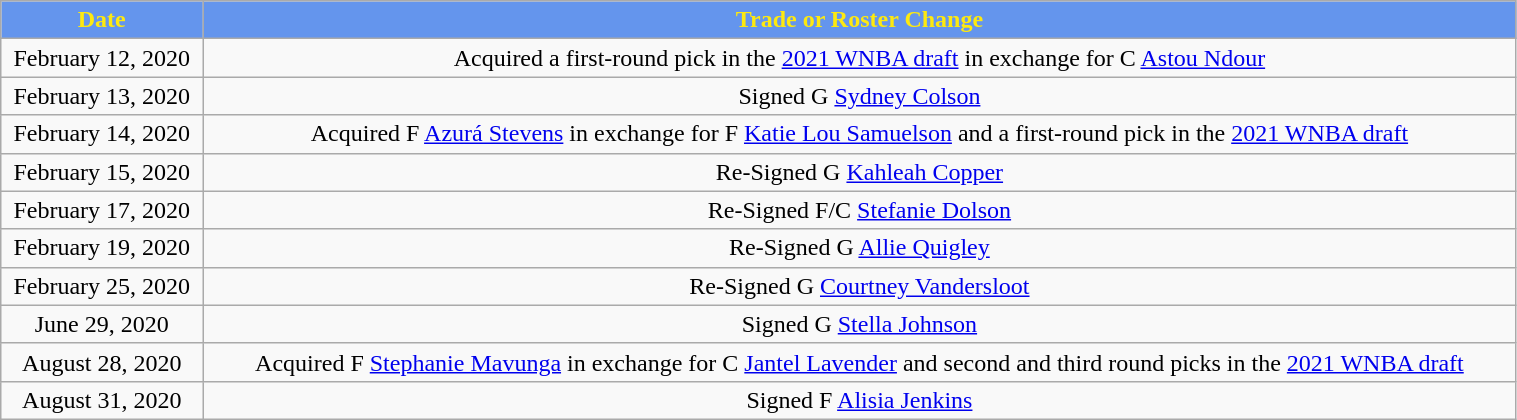<table class="wikitable" style="width:80%; text-align: center;">
<tr>
<th style="background:#6495ED; color:#FDE910; width=125">Date</th>
<th style="background:#6495ED; color:#FDE910;" colspan="2">Trade or Roster Change</th>
</tr>
<tr>
<td>February 12, 2020</td>
<td>Acquired a first-round pick in the <a href='#'>2021 WNBA draft</a> in exchange for C <a href='#'>Astou Ndour</a></td>
</tr>
<tr>
<td>February 13, 2020</td>
<td>Signed G <a href='#'>Sydney Colson</a></td>
</tr>
<tr>
<td>February 14, 2020</td>
<td>Acquired F <a href='#'>Azurá Stevens</a> in exchange for F <a href='#'>Katie Lou Samuelson</a> and a first-round pick in the <a href='#'>2021 WNBA draft</a></td>
</tr>
<tr>
<td>February 15, 2020</td>
<td>Re-Signed G <a href='#'>Kahleah Copper</a></td>
</tr>
<tr>
<td>February 17, 2020</td>
<td>Re-Signed F/C <a href='#'>Stefanie Dolson</a></td>
</tr>
<tr>
<td>February 19, 2020</td>
<td>Re-Signed G <a href='#'>Allie Quigley</a></td>
</tr>
<tr>
<td>February 25, 2020</td>
<td>Re-Signed G <a href='#'>Courtney Vandersloot</a></td>
</tr>
<tr>
<td>June 29, 2020</td>
<td>Signed G <a href='#'>Stella Johnson</a></td>
</tr>
<tr>
<td>August 28, 2020</td>
<td>Acquired F <a href='#'>Stephanie Mavunga</a> in exchange for C <a href='#'>Jantel Lavender</a> and second and third round picks in the <a href='#'>2021 WNBA draft</a></td>
</tr>
<tr>
<td>August 31, 2020</td>
<td>Signed F <a href='#'>Alisia Jenkins</a></td>
</tr>
</table>
